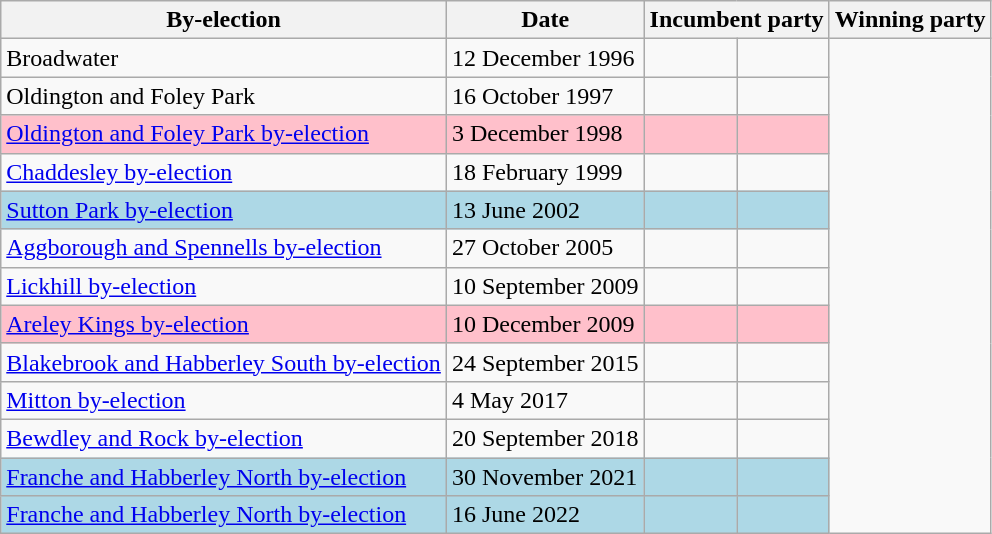<table class="wikitable">
<tr>
<th>By-election</th>
<th>Date</th>
<th colspan=2>Incumbent party</th>
<th colspan=2>Winning party</th>
</tr>
<tr bgcolor=>
<td>Broadwater</td>
<td>12 December 1996</td>
<td></td>
<td></td>
</tr>
<tr bgcolor=>
<td>Oldington and Foley Park</td>
<td>16 October 1997</td>
<td></td>
<td></td>
</tr>
<tr bgcolor=pink>
<td><a href='#'>Oldington and Foley Park by-election</a></td>
<td>3 December 1998</td>
<td></td>
<td></td>
</tr>
<tr bgcolor=>
<td><a href='#'>Chaddesley by-election</a></td>
<td>18 February 1999</td>
<td></td>
<td></td>
</tr>
<tr bgcolor=lightblue>
<td><a href='#'>Sutton Park by-election</a></td>
<td>13 June 2002</td>
<td></td>
<td></td>
</tr>
<tr bgcolor=>
<td><a href='#'>Aggborough and Spennells by-election</a></td>
<td>27 October 2005</td>
<td></td>
<td></td>
</tr>
<tr bgcolor=>
<td><a href='#'>Lickhill by-election</a></td>
<td>10 September 2009</td>
<td></td>
<td></td>
</tr>
<tr bgcolor=pink>
<td><a href='#'>Areley Kings by-election</a></td>
<td>10 December 2009</td>
<td></td>
<td></td>
</tr>
<tr bgcolor=>
<td><a href='#'>Blakebrook and Habberley South by-election</a></td>
<td>24 September 2015</td>
<td></td>
<td></td>
</tr>
<tr bgcolor=>
<td><a href='#'>Mitton by-election</a></td>
<td>4 May 2017</td>
<td></td>
<td></td>
</tr>
<tr bgcolor=>
<td><a href='#'>Bewdley and Rock by-election</a></td>
<td>20 September 2018</td>
<td></td>
<td></td>
</tr>
<tr bgcolor=lightblue>
<td><a href='#'>Franche and Habberley North by-election</a></td>
<td>30 November 2021</td>
<td></td>
<td></td>
</tr>
<tr bgcolor=lightblue>
<td><a href='#'>Franche and Habberley North by-election</a></td>
<td>16 June 2022</td>
<td></td>
<td></td>
</tr>
</table>
